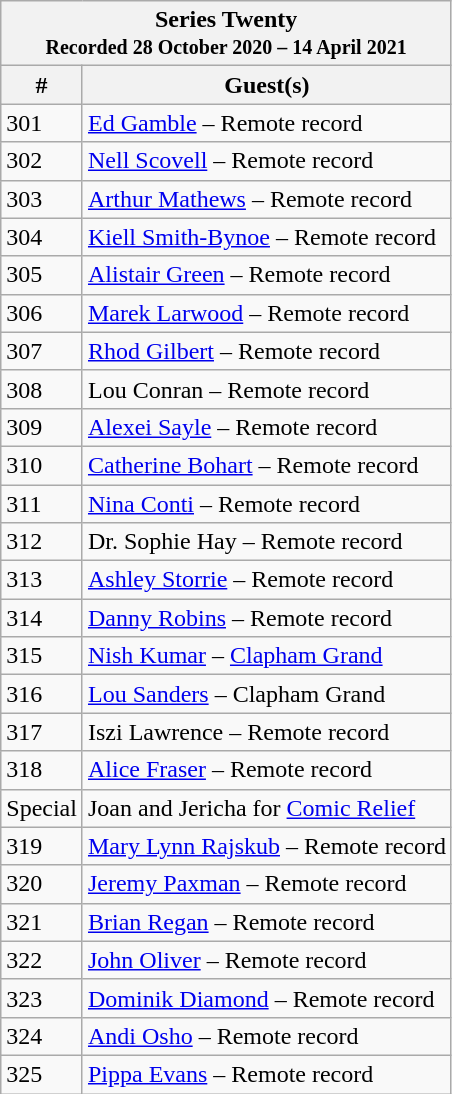<table class="wikitable">
<tr>
<th colspan="3">Series Twenty<br><small>Recorded 28 October 2020 – 14 April 2021 </small></th>
</tr>
<tr>
<th>#</th>
<th>Guest(s)</th>
</tr>
<tr>
<td>301</td>
<td><a href='#'>Ed Gamble</a> – Remote record</td>
</tr>
<tr>
<td>302</td>
<td><a href='#'>Nell Scovell</a> – Remote record</td>
</tr>
<tr>
<td>303</td>
<td><a href='#'>Arthur Mathews</a> – Remote record</td>
</tr>
<tr>
<td>304</td>
<td><a href='#'>Kiell Smith-Bynoe</a> – Remote record</td>
</tr>
<tr>
<td>305</td>
<td><a href='#'>Alistair Green</a> – Remote record</td>
</tr>
<tr>
<td>306</td>
<td><a href='#'>Marek Larwood</a> – Remote record</td>
</tr>
<tr>
<td>307</td>
<td><a href='#'>Rhod Gilbert</a> – Remote record</td>
</tr>
<tr>
<td>308</td>
<td>Lou Conran – Remote record</td>
</tr>
<tr>
<td>309</td>
<td><a href='#'>Alexei Sayle</a> – Remote record</td>
</tr>
<tr>
<td>310</td>
<td><a href='#'>Catherine Bohart</a> – Remote record</td>
</tr>
<tr>
<td>311</td>
<td><a href='#'>Nina Conti</a> – Remote record</td>
</tr>
<tr>
<td>312</td>
<td>Dr. Sophie Hay – Remote record</td>
</tr>
<tr>
<td>313</td>
<td><a href='#'>Ashley Storrie</a> – Remote record</td>
</tr>
<tr>
<td>314</td>
<td><a href='#'>Danny Robins</a> – Remote record</td>
</tr>
<tr>
<td>315</td>
<td><a href='#'>Nish Kumar</a> – <a href='#'>Clapham Grand</a></td>
</tr>
<tr>
<td>316</td>
<td><a href='#'>Lou Sanders</a> – Clapham Grand</td>
</tr>
<tr>
<td>317</td>
<td>Iszi Lawrence – Remote record</td>
</tr>
<tr>
<td>318</td>
<td><a href='#'>Alice Fraser</a> – Remote record</td>
</tr>
<tr>
<td>Special</td>
<td>Joan and Jericha for <a href='#'>Comic Relief</a></td>
</tr>
<tr>
<td>319</td>
<td><a href='#'>Mary Lynn Rajskub</a> – Remote record</td>
</tr>
<tr>
<td>320</td>
<td><a href='#'>Jeremy Paxman</a> – Remote record</td>
</tr>
<tr>
<td>321</td>
<td><a href='#'>Brian Regan</a> – Remote record</td>
</tr>
<tr>
<td>322</td>
<td><a href='#'>John Oliver</a> – Remote record</td>
</tr>
<tr>
<td>323</td>
<td><a href='#'>Dominik Diamond</a> – Remote record</td>
</tr>
<tr>
<td>324</td>
<td><a href='#'>Andi Osho</a> – Remote record</td>
</tr>
<tr>
<td>325</td>
<td><a href='#'>Pippa Evans</a> – Remote record</td>
</tr>
</table>
